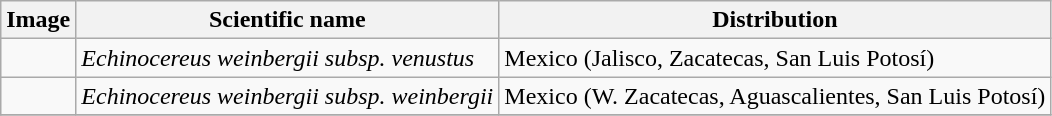<table class="wikitable">
<tr>
<th>Image</th>
<th>Scientific name</th>
<th>Distribution</th>
</tr>
<tr>
<td></td>
<td><em>Echinocereus weinbergii subsp. venustus</em> </td>
<td>Mexico (Jalisco, Zacatecas, San Luis Potosí)</td>
</tr>
<tr>
<td></td>
<td><em>Echinocereus weinbergii subsp. weinbergii</em></td>
<td>Mexico (W. Zacatecas, Aguascalientes, San Luis Potosí)</td>
</tr>
<tr>
</tr>
</table>
